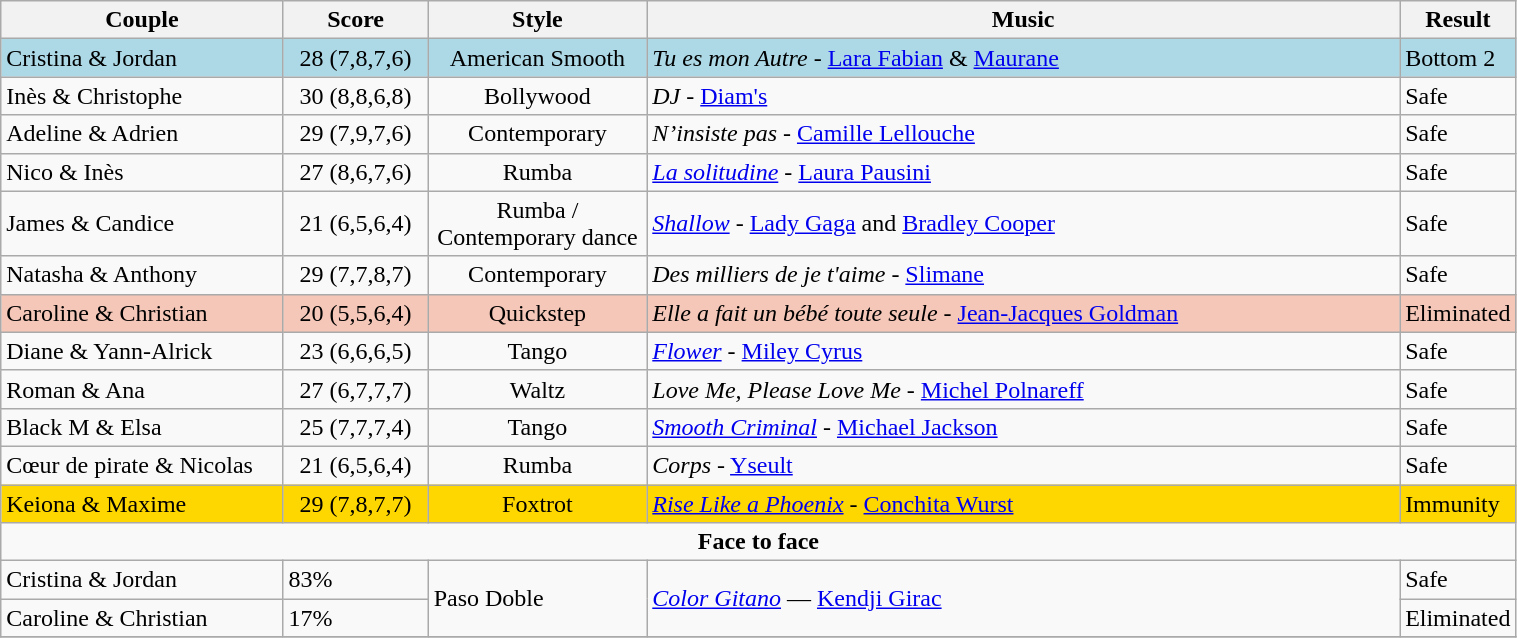<table class="wikitable" style="width:80%;">
<tr>
<th style="width:20%;">Couple</th>
<th style="width:10%;">Score</th>
<th style="width:15%;">Style</th>
<th style="width:60%;">Music</th>
<th style="width:60%;">Result</th>
</tr>
<tr style="background:lightblue;">
<td>Cristina & Jordan</td>
<td style="text-align:center;">28 (7,8,7,6)</td>
<td style="text-align:center;">American Smooth</td>
<td><em>Tu es mon Autre</em> - <a href='#'>Lara Fabian</a> & <a href='#'>Maurane</a></td>
<td>Bottom 2</td>
</tr>
<tr>
<td>Inès & Christophe</td>
<td style="text-align:center;">30 (8,8,6,8)</td>
<td style="text-align:center;">Bollywood</td>
<td><em>DJ</em> - <a href='#'>Diam's</a></td>
<td>Safe</td>
</tr>
<tr>
<td>Adeline & Adrien</td>
<td style="text-align:center;">29 (7,9,7,6)</td>
<td style="text-align:center;">Contemporary</td>
<td><em> N’insiste pas</em>  - <a href='#'>Camille Lellouche</a></td>
<td>Safe</td>
</tr>
<tr>
<td>Nico & Inès</td>
<td style="text-align:center;">27 (8,6,7,6)</td>
<td style="text-align:center;">Rumba</td>
<td><em><a href='#'>La solitudine</a></em> - <a href='#'>Laura Pausini</a></td>
<td>Safe</td>
</tr>
<tr>
<td>James & Candice</td>
<td style="text-align:center;">21 (6,5,6,4)</td>
<td style="text-align:center;">Rumba / Contemporary dance</td>
<td><em><a href='#'>Shallow</a></em> - <a href='#'>Lady Gaga</a> and <a href='#'>Bradley Cooper</a></td>
<td>Safe</td>
</tr>
<tr>
<td>Natasha & Anthony</td>
<td style="text-align:center;">29 (7,7,8,7)</td>
<td style="text-align:center;">Contemporary</td>
<td><em>Des milliers de je t'aime</em> - <a href='#'>Slimane</a></td>
<td>Safe</td>
</tr>
<tr style="background:#f4c7b8;">
<td>Caroline & Christian</td>
<td style="text-align:center;">20 (5,5,6,4)</td>
<td style="text-align:center;">Quickstep</td>
<td><em>Elle a fait un bébé toute seule</em> - <a href='#'>Jean-Jacques Goldman</a></td>
<td>Eliminated</td>
</tr>
<tr>
<td>Diane & Yann-Alrick</td>
<td style="text-align:center;">23 (6,6,6,5)</td>
<td style="text-align:center;">Tango</td>
<td><em> <a href='#'>Flower</a> </em> - <a href='#'>Miley Cyrus</a></td>
<td>Safe</td>
</tr>
<tr>
<td>Roman & Ana</td>
<td style="text-align:center;">27 (6,7,7,7)</td>
<td style="text-align:center;">Waltz</td>
<td><em>Love Me, Please Love Me</em> - <a href='#'>Michel Polnareff</a></td>
<td>Safe</td>
</tr>
<tr>
<td>Black M & Elsa</td>
<td style="text-align:center;">25 (7,7,7,4)</td>
<td style="text-align:center;">Tango</td>
<td><em> <a href='#'>Smooth Criminal</a></em> - <a href='#'>Michael Jackson</a></td>
<td>Safe</td>
</tr>
<tr>
<td>Cœur de pirate & Nicolas</td>
<td style="text-align:center;">21 (6,5,6,4)</td>
<td style="text-align:center;">Rumba</td>
<td><em>Corps</em> - <a href='#'>Yseult</a></td>
<td>Safe</td>
</tr>
<tr style="background:gold;">
<td>Keiona & Maxime</td>
<td style="text-align:center;">29 (7,8,7,7)</td>
<td style="text-align:center;">Foxtrot</td>
<td><em><a href='#'>Rise Like a Phoenix</a></em> - <a href='#'>Conchita Wurst</a></td>
<td>Immunity</td>
</tr>
<tr>
<td colspan=5 style="text-align:center;"><strong>Face to face</strong></td>
</tr>
<tr>
<td>Cristina & Jordan</td>
<td>83%</td>
<td rowspan=2>Paso Doble</td>
<td rowspan=2><em><a href='#'>Color Gitano</a></em> — <a href='#'>Kendji Girac</a></td>
<td>Safe</td>
</tr>
<tr>
<td>Caroline & Christian</td>
<td>17%</td>
<td>Eliminated</td>
</tr>
<tr>
</tr>
</table>
